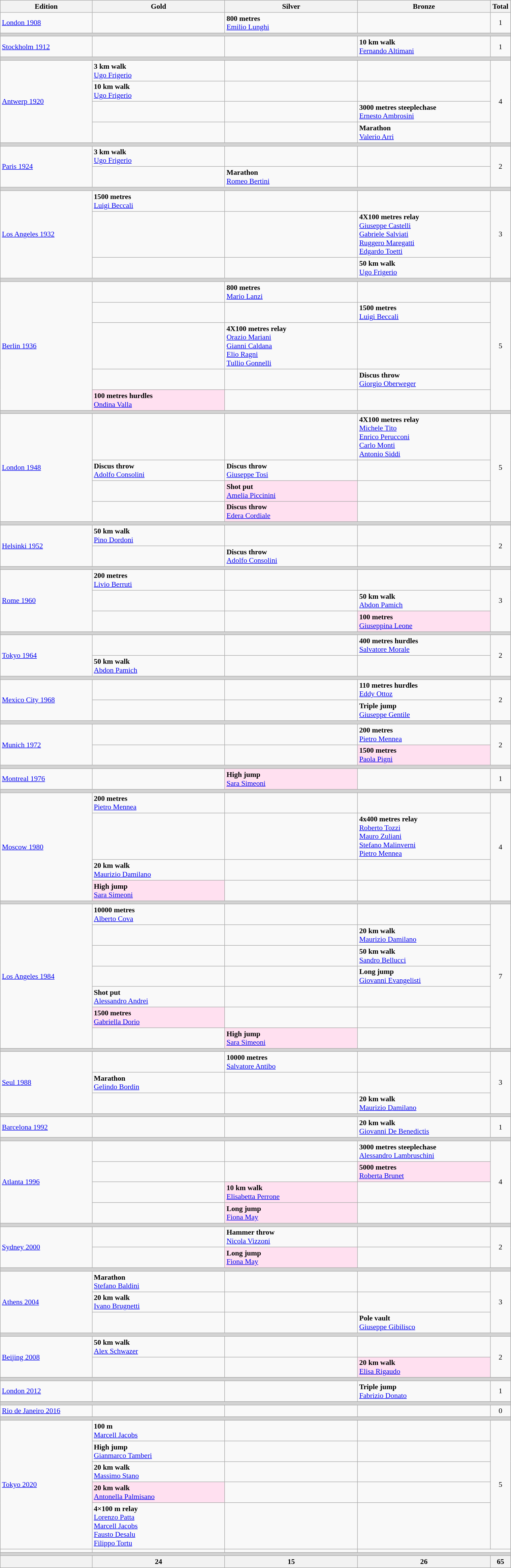<table class="wikitable" width=80% style="font-size:90%; text-align:left;">
<tr>
<th width=18%>Edition</th>
<th width=26%> Gold</th>
<th width=26%> Silver</th>
<th width=26%> Bronze</th>
<th width=4%>Total</th>
</tr>
<tr>
<td> <a href='#'>London 1908</a></td>
<td></td>
<td><strong>800 metres</strong><br><a href='#'>Emilio Lunghi</a></td>
<td></td>
<td align=center>1</td>
</tr>
<tr bgcolor=lightgrey>
<td colspan=5></td>
</tr>
<tr>
<td> <a href='#'>Stockholm 1912</a></td>
<td></td>
<td></td>
<td><strong>10 km walk</strong><br><a href='#'>Fernando Altimani</a></td>
<td align=center>1</td>
</tr>
<tr bgcolor=lightgrey>
<td colspan=5></td>
</tr>
<tr>
<td rowspan=4> <a href='#'>Antwerp 1920</a></td>
<td><strong>3 km walk</strong><br><a href='#'>Ugo Frigerio</a></td>
<td></td>
<td></td>
<td rowspan=4 align=center>4</td>
</tr>
<tr>
<td><strong>10 km walk</strong><br><a href='#'>Ugo Frigerio</a></td>
<td></td>
<td></td>
</tr>
<tr>
<td></td>
<td></td>
<td><strong>3000 metres steeplechase</strong><br><a href='#'>Ernesto Ambrosini</a></td>
</tr>
<tr>
<td></td>
<td></td>
<td><strong>Marathon</strong><br><a href='#'>Valerio Arri</a></td>
</tr>
<tr bgcolor=lightgrey>
<td colspan=5></td>
</tr>
<tr>
<td rowspan=2> <a href='#'>Paris 1924</a></td>
<td><strong>3 km walk</strong><br><a href='#'>Ugo Frigerio</a></td>
<td></td>
<td></td>
<td rowspan=2 align=center>2</td>
</tr>
<tr>
<td></td>
<td><strong>Marathon</strong><br><a href='#'>Romeo Bertini</a></td>
<td></td>
</tr>
<tr bgcolor=lightgrey>
<td colspan=5></td>
</tr>
<tr>
<td rowspan=3> <a href='#'>Los Angeles 1932</a></td>
<td><strong>1500 metres</strong><br><a href='#'>Luigi Beccali</a></td>
<td></td>
<td></td>
<td rowspan=3 align=center>3</td>
</tr>
<tr>
<td></td>
<td></td>
<td><strong>4X100 metres relay</strong><br><a href='#'>Giuseppe Castelli</a><br><a href='#'>Gabriele Salviati</a><br><a href='#'>Ruggero Maregatti</a><br><a href='#'>Edgardo Toetti</a></td>
</tr>
<tr>
<td></td>
<td></td>
<td><strong>50 km walk</strong><br><a href='#'>Ugo Frigerio</a></td>
</tr>
<tr bgcolor=lightgrey>
<td colspan=5></td>
</tr>
<tr>
<td rowspan=5> <a href='#'>Berlin 1936</a></td>
<td></td>
<td><strong>800 metres</strong><br><a href='#'>Mario Lanzi</a></td>
<td></td>
<td rowspan=5 align=center>5</td>
</tr>
<tr>
<td></td>
<td></td>
<td><strong>1500 metres</strong><br><a href='#'>Luigi Beccali</a></td>
</tr>
<tr>
<td></td>
<td><strong>4X100 metres relay</strong><br><a href='#'>Orazio Mariani</a><br><a href='#'>Gianni Caldana</a><br><a href='#'>Elio Ragni</a><br><a href='#'>Tullio Gonnelli</a></td>
<td></td>
</tr>
<tr>
<td></td>
<td></td>
<td><strong>Discus throw</strong><br><a href='#'>Giorgio Oberweger</a></td>
</tr>
<tr>
<td bgcolor=FFE0F0><strong>100 metres hurdles</strong><br><a href='#'>Ondina Valla</a></td>
<td></td>
<td></td>
</tr>
<tr bgcolor=lightgrey>
<td colspan=5></td>
</tr>
<tr>
<td rowspan=4> <a href='#'>London 1948</a></td>
<td></td>
<td></td>
<td><strong>4X100 metres relay</strong><br><a href='#'>Michele Tito</a><br><a href='#'>Enrico Perucconi</a><br><a href='#'>Carlo Monti</a><br><a href='#'>Antonio Siddi</a></td>
<td rowspan=4 align=center>5</td>
</tr>
<tr>
<td><strong>Discus throw</strong><br><a href='#'>Adolfo Consolini</a></td>
<td><strong>Discus throw</strong><br><a href='#'>Giuseppe Tosi</a></td>
<td></td>
</tr>
<tr>
<td></td>
<td bgcolor=FFE0F0><strong>Shot put</strong><br><a href='#'>Amelia Piccinini</a></td>
<td></td>
</tr>
<tr>
<td></td>
<td bgcolor=FFE0F0><strong>Discus throw</strong><br><a href='#'>Edera Cordiale</a></td>
<td></td>
</tr>
<tr bgcolor=lightgrey>
<td colspan=5></td>
</tr>
<tr>
<td rowspan=2> <a href='#'>Helsinki 1952</a></td>
<td><strong>50 km walk</strong><br><a href='#'>Pino Dordoni</a></td>
<td></td>
<td></td>
<td rowspan=2 align=center>2</td>
</tr>
<tr>
<td></td>
<td><strong>Discus throw</strong><br><a href='#'>Adolfo Consolini</a></td>
<td></td>
</tr>
<tr bgcolor=lightgrey>
<td colspan=5></td>
</tr>
<tr>
<td rowspan=3> <a href='#'>Rome 1960</a></td>
<td><strong>200 metres</strong><br><a href='#'>Livio Berruti</a></td>
<td></td>
<td></td>
<td rowspan=3 align=center>3</td>
</tr>
<tr>
<td></td>
<td></td>
<td><strong>50 km walk</strong><br><a href='#'>Abdon Pamich</a></td>
</tr>
<tr>
<td></td>
<td></td>
<td bgcolor=FFE0F0><strong>100 metres</strong><br><a href='#'>Giuseppina Leone</a></td>
</tr>
<tr bgcolor=lightgrey>
<td colspan=5></td>
</tr>
<tr>
<td rowspan=2> <a href='#'>Tokyo 1964</a></td>
<td></td>
<td></td>
<td><strong>400 metres hurdles</strong><br><a href='#'>Salvatore Morale</a></td>
<td rowspan=2 align=center>2</td>
</tr>
<tr>
<td><strong>50 km walk</strong><br><a href='#'>Abdon Pamich</a></td>
<td></td>
<td></td>
</tr>
<tr bgcolor=lightgrey>
<td colspan=5></td>
</tr>
<tr>
<td rowspan=2> <a href='#'>Mexico City 1968</a></td>
<td></td>
<td></td>
<td><strong>110 metres hurdles</strong><br><a href='#'>Eddy Ottoz</a></td>
<td rowspan=2 align=center>2</td>
</tr>
<tr>
<td></td>
<td></td>
<td><strong>Triple jump</strong><br><a href='#'>Giuseppe Gentile</a></td>
</tr>
<tr bgcolor=lightgrey>
<td colspan=5></td>
</tr>
<tr>
<td rowspan=2> <a href='#'>Munich 1972</a></td>
<td></td>
<td></td>
<td><strong>200 metres</strong><br><a href='#'>Pietro Mennea</a></td>
<td rowspan=2 align=center>2</td>
</tr>
<tr>
<td></td>
<td></td>
<td bgcolor=FFE0F0><strong>1500 metres</strong><br><a href='#'>Paola Pigni</a></td>
</tr>
<tr bgcolor=lightgrey>
<td colspan=5></td>
</tr>
<tr>
<td> <a href='#'>Montreal 1976</a></td>
<td></td>
<td bgcolor=FFE0F0><strong>High jump</strong><br><a href='#'>Sara Simeoni</a></td>
<td></td>
<td align=center>1</td>
</tr>
<tr bgcolor=lightgrey>
<td colspan=5></td>
</tr>
<tr>
<td rowspan=4> <a href='#'>Moscow 1980</a></td>
<td><strong>200 metres</strong><br><a href='#'>Pietro Mennea</a></td>
<td></td>
<td></td>
<td rowspan=4 align=center>4</td>
</tr>
<tr>
<td></td>
<td></td>
<td><strong>4x400 metres relay</strong><br><a href='#'>Roberto Tozzi</a><br><a href='#'>Mauro Zuliani</a><br><a href='#'>Stefano Malinverni</a><br><a href='#'>Pietro Mennea</a></td>
</tr>
<tr>
<td><strong>20 km walk</strong><br><a href='#'>Maurizio Damilano</a></td>
<td></td>
<td></td>
</tr>
<tr>
<td bgcolor=FFE0F0><strong>High jump</strong><br><a href='#'>Sara Simeoni</a></td>
<td></td>
<td></td>
</tr>
<tr bgcolor=lightgrey>
<td colspan=5></td>
</tr>
<tr>
<td rowspan=7> <a href='#'>Los Angeles 1984</a></td>
<td><strong>10000 metres</strong><br><a href='#'>Alberto Cova</a></td>
<td></td>
<td></td>
<td rowspan=7 align=center>7</td>
</tr>
<tr>
<td></td>
<td></td>
<td><strong>20 km walk</strong><br><a href='#'>Maurizio Damilano</a></td>
</tr>
<tr>
<td></td>
<td></td>
<td><strong>50 km walk</strong><br><a href='#'>Sandro Bellucci</a></td>
</tr>
<tr>
<td></td>
<td></td>
<td><strong>Long jump</strong><br><a href='#'>Giovanni Evangelisti</a></td>
</tr>
<tr>
<td><strong>Shot put</strong><br><a href='#'>Alessandro Andrei</a></td>
<td></td>
<td></td>
</tr>
<tr>
<td bgcolor=FFE0F0><strong>1500 metres</strong><br><a href='#'>Gabriella Dorio</a></td>
<td></td>
<td></td>
</tr>
<tr>
<td></td>
<td bgcolor=FFE0F0><strong>High jump</strong><br><a href='#'>Sara Simeoni</a></td>
<td></td>
</tr>
<tr bgcolor=lightgrey>
<td colspan=5></td>
</tr>
<tr>
<td rowspan=3> <a href='#'>Seul 1988</a></td>
<td></td>
<td><strong>10000 metres</strong><br><a href='#'>Salvatore Antibo</a></td>
<td></td>
<td rowspan=3 align=center>3</td>
</tr>
<tr>
<td><strong>Marathon</strong><br><a href='#'>Gelindo Bordin</a></td>
<td></td>
<td></td>
</tr>
<tr>
<td></td>
<td></td>
<td><strong>20 km walk</strong><br><a href='#'>Maurizio Damilano</a></td>
</tr>
<tr bgcolor=lightgrey>
<td colspan=5></td>
</tr>
<tr>
<td rowspan=1> <a href='#'>Barcelona 1992</a></td>
<td></td>
<td></td>
<td><strong>20 km walk</strong><br><a href='#'>Giovanni De Benedictis</a></td>
<td rowspan=1 align=center>1</td>
</tr>
<tr bgcolor=lightgrey>
<td colspan=5></td>
</tr>
<tr>
<td rowspan=4> <a href='#'>Atlanta 1996</a></td>
<td></td>
<td></td>
<td><strong>3000 metres steeplechase</strong><br><a href='#'>Alessandro Lambruschini</a></td>
<td rowspan=4 align=center>4</td>
</tr>
<tr>
<td></td>
<td></td>
<td bgcolor=FFE0F0><strong>5000 metres</strong><br><a href='#'>Roberta Brunet</a></td>
</tr>
<tr>
<td></td>
<td bgcolor=FFE0F0><strong>10 km walk</strong><br><a href='#'>Elisabetta Perrone</a></td>
<td></td>
</tr>
<tr>
<td></td>
<td bgcolor=FFE0F0><strong>Long jump</strong><br><a href='#'>Fiona May</a></td>
<td></td>
</tr>
<tr bgcolor=lightgrey>
<td colspan=5></td>
</tr>
<tr>
<td rowspan=2> <a href='#'>Sydney 2000</a></td>
<td></td>
<td><strong>Hammer throw</strong><br><a href='#'>Nicola Vizzoni</a></td>
<td></td>
<td rowspan=2 align=center>2</td>
</tr>
<tr>
<td></td>
<td bgcolor=FFE0F0><strong>Long jump</strong><br><a href='#'>Fiona May</a></td>
<td></td>
</tr>
<tr bgcolor=lightgrey>
<td colspan=5></td>
</tr>
<tr>
<td rowspan=3> <a href='#'>Athens 2004</a></td>
<td><strong>Marathon</strong><br><a href='#'>Stefano Baldini</a></td>
<td></td>
<td></td>
<td rowspan=3 align=center>3</td>
</tr>
<tr>
<td><strong>20 km walk</strong><br><a href='#'>Ivano Brugnetti</a></td>
<td></td>
<td></td>
</tr>
<tr>
<td></td>
<td></td>
<td><strong>Pole vault</strong><br><a href='#'>Giuseppe Gibilisco</a></td>
</tr>
<tr bgcolor=lightgrey>
<td colspan=5></td>
</tr>
<tr>
<td rowspan=2> <a href='#'>Beijing 2008</a></td>
<td><strong>50 km walk</strong><br><a href='#'>Alex Schwazer</a></td>
<td></td>
<td></td>
<td rowspan=2 align=center>2</td>
</tr>
<tr>
<td></td>
<td></td>
<td bgcolor=FFE0F0><strong>20 km walk</strong><br><a href='#'>Elisa Rigaudo</a></td>
</tr>
<tr>
</tr>
<tr bgcolor=lightgrey>
<td colspan=5></td>
</tr>
<tr>
<td> <a href='#'>London 2012</a></td>
<td></td>
<td></td>
<td><strong>Triple jump</strong><br><a href='#'>Fabrizio Donato</a></td>
<td rowspan=1 align=center>1</td>
</tr>
<tr>
</tr>
<tr bgcolor=lightgrey>
<td colspan=5></td>
</tr>
<tr>
<td> <a href='#'>Rio de Janeiro 2016</a></td>
<td></td>
<td></td>
<td></td>
<td rowspan=1 align=center>0</td>
</tr>
<tr>
</tr>
<tr bgcolor=lightgrey>
<td colspan=5></td>
</tr>
<tr>
<td rowspan=5> <a href='#'>Tokyo 2020</a></td>
<td><strong>100 m</strong><br><a href='#'>Marcell Jacobs</a></td>
<td></td>
<td></td>
<td rowspan=5 align=center>5</td>
</tr>
<tr>
<td><strong>High jump</strong><br><a href='#'>Gianmarco Tamberi</a></td>
<td></td>
<td></td>
</tr>
<tr>
<td><strong>20 km walk</strong><br><a href='#'>Massimo Stano</a></td>
<td></td>
<td></td>
</tr>
<tr>
<td bgcolor=FFE0F0><strong>20 km walk</strong><br><a href='#'>Antonella Palmisano</a></td>
<td></td>
<td></td>
</tr>
<tr>
<td><strong>4×100 m relay</strong><br><a href='#'>Lorenzo Patta</a><br><a href='#'>Marcell Jacobs</a><br><a href='#'>Fausto Desalu</a><br><a href='#'>Filippo Tortu</a></td>
<td></td>
<td></td>
</tr>
<tr>
<td></td>
<td></td>
<td></td>
</tr>
<tr>
</tr>
<tr bgcolor=lightgrey>
<td colspan=5></td>
</tr>
<tr>
<th></th>
<th>24</th>
<th>15</th>
<th>26</th>
<th>65</th>
</tr>
</table>
